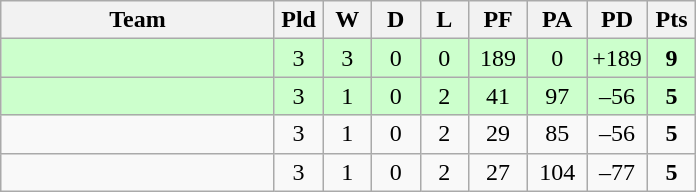<table class="wikitable" style="text-align:center;">
<tr>
<th width=175>Team</th>
<th width=25 abbr="Played">Pld</th>
<th width=25 abbr="Won">W</th>
<th width=25 abbr="Drawn">D</th>
<th width=25 abbr="Lost">L</th>
<th width=32 abbr="Points for">PF</th>
<th width=32 abbr="Points against">PA</th>
<th width=32 abbr="Points difference">PD</th>
<th width=25 abbr="Points">Pts</th>
</tr>
<tr bgcolor=ccffcc>
<td align=left></td>
<td>3</td>
<td>3</td>
<td>0</td>
<td>0</td>
<td>189</td>
<td>0</td>
<td>+189</td>
<td><strong>9</strong></td>
</tr>
<tr bgcolor=ccffcc>
<td align=left></td>
<td>3</td>
<td>1</td>
<td>0</td>
<td>2</td>
<td>41</td>
<td>97</td>
<td>–56</td>
<td><strong>5</strong></td>
</tr>
<tr>
<td align=left></td>
<td>3</td>
<td>1</td>
<td>0</td>
<td>2</td>
<td>29</td>
<td>85</td>
<td>–56</td>
<td><strong>5</strong></td>
</tr>
<tr>
<td align=left></td>
<td>3</td>
<td>1</td>
<td>0</td>
<td>2</td>
<td>27</td>
<td>104</td>
<td>–77</td>
<td><strong>5</strong></td>
</tr>
</table>
